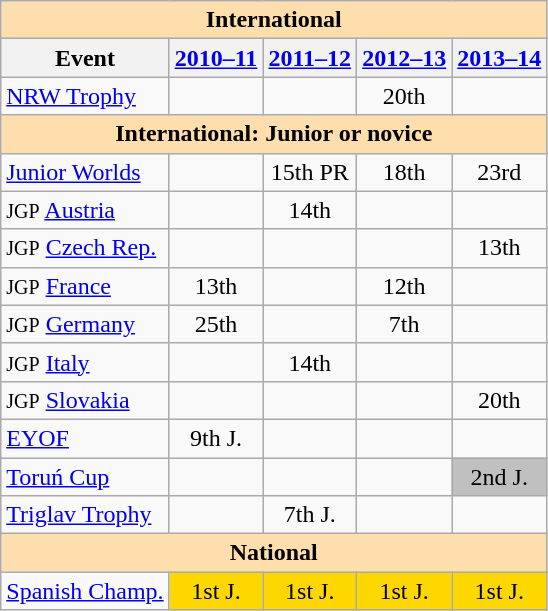<table class="wikitable" style="text-align:center">
<tr>
<th colspan="5" style="background-color: #ffdead; " align="center"><strong>International</strong></th>
</tr>
<tr>
<th>Event</th>
<th><a href='#'>2010–11</a></th>
<th><a href='#'>2011–12</a></th>
<th><a href='#'>2012–13</a></th>
<th><a href='#'>2013–14</a></th>
</tr>
<tr>
<td align=left><a href='#'>NRW Trophy</a></td>
<td></td>
<td></td>
<td>20th</td>
<td></td>
</tr>
<tr>
<th colspan="5" style="background-color: #ffdead; " align="center"><strong>International: Junior or novice</strong></th>
</tr>
<tr>
<td align=left><a href='#'>Junior Worlds</a></td>
<td></td>
<td>15th PR</td>
<td>18th</td>
<td>23rd</td>
</tr>
<tr>
<td align=left><small>JGP</small> <a href='#'>Austria</a></td>
<td></td>
<td>14th</td>
<td></td>
<td></td>
</tr>
<tr>
<td align=left><small>JGP</small> <a href='#'>Czech Rep.</a></td>
<td></td>
<td></td>
<td></td>
<td>13th</td>
</tr>
<tr>
<td align=left><small>JGP</small> <a href='#'>France</a></td>
<td>13th</td>
<td></td>
<td>12th</td>
<td></td>
</tr>
<tr>
<td align=left><small>JGP</small> <a href='#'>Germany</a></td>
<td>25th</td>
<td></td>
<td>7th</td>
<td></td>
</tr>
<tr>
<td align=left><small>JGP</small> <a href='#'>Italy</a></td>
<td></td>
<td>14th</td>
<td></td>
<td></td>
</tr>
<tr>
<td align=left><small>JGP</small> <a href='#'>Slovakia</a></td>
<td></td>
<td></td>
<td></td>
<td>20th</td>
</tr>
<tr>
<td align=left><a href='#'>EYOF</a></td>
<td>9th J.</td>
<td></td>
<td></td>
<td></td>
</tr>
<tr>
<td align=left><a href='#'>Toruń Cup</a></td>
<td></td>
<td></td>
<td></td>
<td bgcolor=silver>2nd J.</td>
</tr>
<tr>
<td align=left><a href='#'>Triglav Trophy</a></td>
<td></td>
<td>7th J.</td>
<td></td>
<td></td>
</tr>
<tr>
<th colspan="5" style="background-color: #ffdead; " align="center"><strong>National</strong></th>
</tr>
<tr>
<td align="left"><a href='#'>Spanish Champ.</a></td>
<td bgcolor="gold">1st J.</td>
<td bgcolor="gold">1st J.</td>
<td bgcolor="gold">1st J.</td>
<td bgcolor="gold">1st J.</td>
</tr>
</table>
